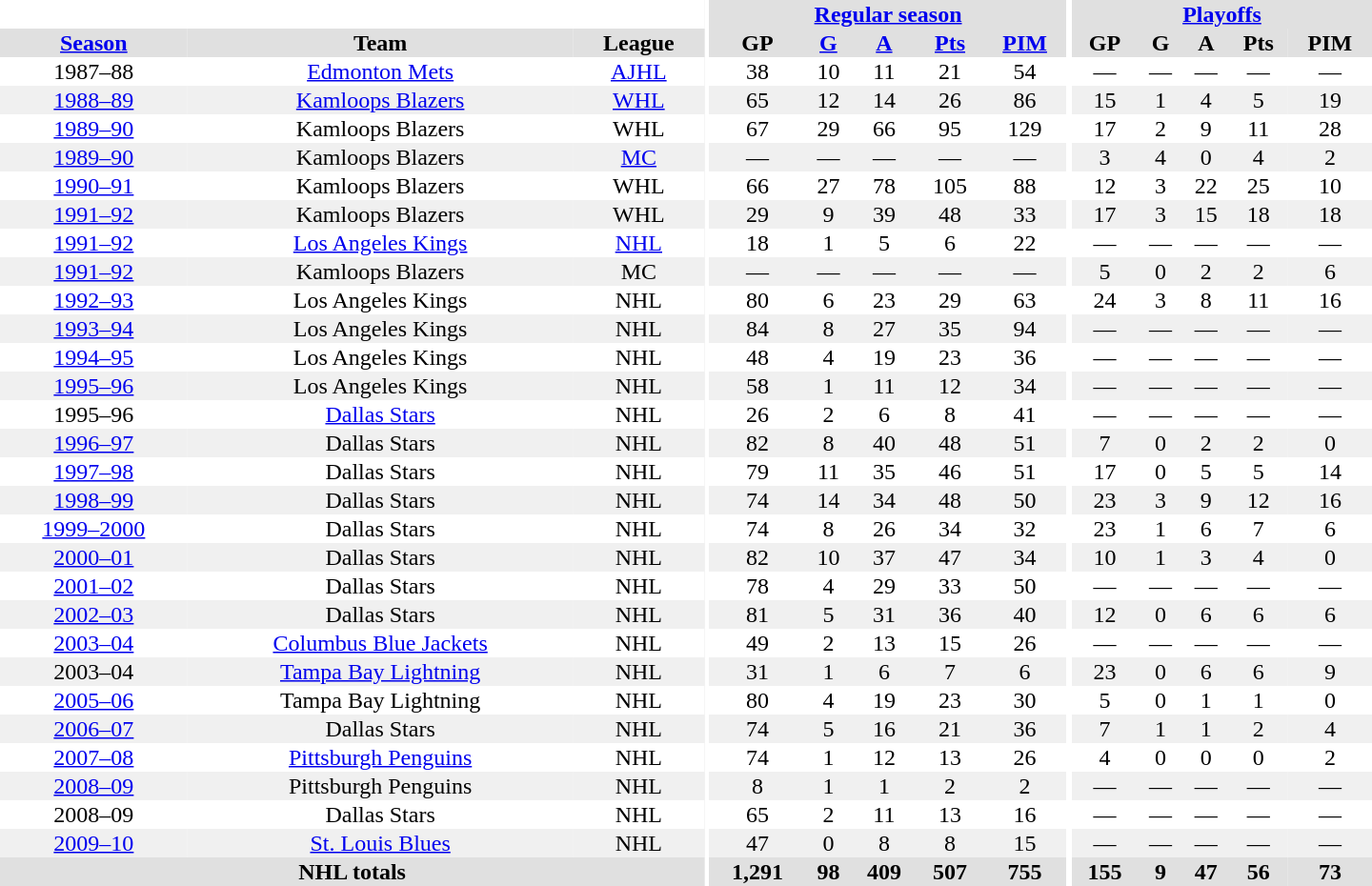<table border="0" cellpadding="1" cellspacing="0" style="text-align:center; width:60em">
<tr bgcolor="#e0e0e0">
<th colspan="3" bgcolor="#ffffff"></th>
<th rowspan="100" bgcolor="#ffffff"></th>
<th colspan="5"><a href='#'>Regular season</a></th>
<th rowspan="100" bgcolor="#ffffff"></th>
<th colspan="5"><a href='#'>Playoffs</a></th>
</tr>
<tr bgcolor="#e0e0e0">
<th><a href='#'>Season</a></th>
<th>Team</th>
<th>League</th>
<th>GP</th>
<th><a href='#'>G</a></th>
<th><a href='#'>A</a></th>
<th><a href='#'>Pts</a></th>
<th><a href='#'>PIM</a></th>
<th>GP</th>
<th>G</th>
<th>A</th>
<th>Pts</th>
<th>PIM</th>
</tr>
<tr>
<td>1987–88</td>
<td><a href='#'>Edmonton Mets</a></td>
<td><a href='#'>AJHL</a></td>
<td>38</td>
<td>10</td>
<td>11</td>
<td>21</td>
<td>54</td>
<td>—</td>
<td>—</td>
<td>—</td>
<td>—</td>
<td>—</td>
</tr>
<tr bgcolor="#f0f0f0">
<td><a href='#'>1988–89</a></td>
<td><a href='#'>Kamloops Blazers</a></td>
<td><a href='#'>WHL</a></td>
<td>65</td>
<td>12</td>
<td>14</td>
<td>26</td>
<td>86</td>
<td>15</td>
<td>1</td>
<td>4</td>
<td>5</td>
<td>19</td>
</tr>
<tr>
<td><a href='#'>1989–90</a></td>
<td>Kamloops Blazers</td>
<td>WHL</td>
<td>67</td>
<td>29</td>
<td>66</td>
<td>95</td>
<td>129</td>
<td>17</td>
<td>2</td>
<td>9</td>
<td>11</td>
<td>28</td>
</tr>
<tr bgcolor="#f0f0f0">
<td><a href='#'>1989–90</a></td>
<td>Kamloops Blazers</td>
<td><a href='#'>MC</a></td>
<td>—</td>
<td>—</td>
<td>—</td>
<td>—</td>
<td>—</td>
<td>3</td>
<td>4</td>
<td>0</td>
<td>4</td>
<td>2</td>
</tr>
<tr>
<td><a href='#'>1990–91</a></td>
<td>Kamloops Blazers</td>
<td>WHL</td>
<td>66</td>
<td>27</td>
<td>78</td>
<td>105</td>
<td>88</td>
<td>12</td>
<td>3</td>
<td>22</td>
<td>25</td>
<td>10</td>
</tr>
<tr bgcolor="#f0f0f0">
<td><a href='#'>1991–92</a></td>
<td>Kamloops Blazers</td>
<td>WHL</td>
<td>29</td>
<td>9</td>
<td>39</td>
<td>48</td>
<td>33</td>
<td>17</td>
<td>3</td>
<td>15</td>
<td>18</td>
<td>18</td>
</tr>
<tr>
<td><a href='#'>1991–92</a></td>
<td><a href='#'>Los Angeles Kings</a></td>
<td><a href='#'>NHL</a></td>
<td>18</td>
<td>1</td>
<td>5</td>
<td>6</td>
<td>22</td>
<td>—</td>
<td>—</td>
<td>—</td>
<td>—</td>
<td>—</td>
</tr>
<tr bgcolor="#f0f0f0">
<td><a href='#'>1991–92</a></td>
<td>Kamloops Blazers</td>
<td>MC</td>
<td>—</td>
<td>—</td>
<td>—</td>
<td>—</td>
<td>—</td>
<td>5</td>
<td>0</td>
<td>2</td>
<td>2</td>
<td>6</td>
</tr>
<tr>
<td><a href='#'>1992–93</a></td>
<td>Los Angeles Kings</td>
<td>NHL</td>
<td>80</td>
<td>6</td>
<td>23</td>
<td>29</td>
<td>63</td>
<td>24</td>
<td>3</td>
<td>8</td>
<td>11</td>
<td>16</td>
</tr>
<tr bgcolor="#f0f0f0">
<td><a href='#'>1993–94</a></td>
<td>Los Angeles Kings</td>
<td>NHL</td>
<td>84</td>
<td>8</td>
<td>27</td>
<td>35</td>
<td>94</td>
<td>—</td>
<td>—</td>
<td>—</td>
<td>—</td>
<td>—</td>
</tr>
<tr>
<td><a href='#'>1994–95</a></td>
<td>Los Angeles Kings</td>
<td>NHL</td>
<td>48</td>
<td>4</td>
<td>19</td>
<td>23</td>
<td>36</td>
<td>—</td>
<td>—</td>
<td>—</td>
<td>—</td>
<td>—</td>
</tr>
<tr bgcolor="#f0f0f0">
<td><a href='#'>1995–96</a></td>
<td>Los Angeles Kings</td>
<td>NHL</td>
<td>58</td>
<td>1</td>
<td>11</td>
<td>12</td>
<td>34</td>
<td>—</td>
<td>—</td>
<td>—</td>
<td>—</td>
<td>—</td>
</tr>
<tr>
<td>1995–96</td>
<td><a href='#'>Dallas Stars</a></td>
<td>NHL</td>
<td>26</td>
<td>2</td>
<td>6</td>
<td>8</td>
<td>41</td>
<td>—</td>
<td>—</td>
<td>—</td>
<td>—</td>
<td>—</td>
</tr>
<tr bgcolor="#f0f0f0">
<td><a href='#'>1996–97</a></td>
<td>Dallas Stars</td>
<td>NHL</td>
<td>82</td>
<td>8</td>
<td>40</td>
<td>48</td>
<td>51</td>
<td>7</td>
<td>0</td>
<td>2</td>
<td>2</td>
<td>0</td>
</tr>
<tr>
<td><a href='#'>1997–98</a></td>
<td>Dallas Stars</td>
<td>NHL</td>
<td>79</td>
<td>11</td>
<td>35</td>
<td>46</td>
<td>51</td>
<td>17</td>
<td>0</td>
<td>5</td>
<td>5</td>
<td>14</td>
</tr>
<tr bgcolor="#f0f0f0">
<td><a href='#'>1998–99</a></td>
<td>Dallas Stars</td>
<td>NHL</td>
<td>74</td>
<td>14</td>
<td>34</td>
<td>48</td>
<td>50</td>
<td>23</td>
<td>3</td>
<td>9</td>
<td>12</td>
<td>16</td>
</tr>
<tr>
<td><a href='#'>1999–2000</a></td>
<td>Dallas Stars</td>
<td>NHL</td>
<td>74</td>
<td>8</td>
<td>26</td>
<td>34</td>
<td>32</td>
<td>23</td>
<td>1</td>
<td>6</td>
<td>7</td>
<td>6</td>
</tr>
<tr bgcolor="#f0f0f0">
<td><a href='#'>2000–01</a></td>
<td>Dallas Stars</td>
<td>NHL</td>
<td>82</td>
<td>10</td>
<td>37</td>
<td>47</td>
<td>34</td>
<td>10</td>
<td>1</td>
<td>3</td>
<td>4</td>
<td>0</td>
</tr>
<tr>
<td><a href='#'>2001–02</a></td>
<td>Dallas Stars</td>
<td>NHL</td>
<td>78</td>
<td>4</td>
<td>29</td>
<td>33</td>
<td>50</td>
<td>—</td>
<td>—</td>
<td>—</td>
<td>—</td>
<td>—</td>
</tr>
<tr bgcolor="#f0f0f0">
<td><a href='#'>2002–03</a></td>
<td>Dallas Stars</td>
<td>NHL</td>
<td>81</td>
<td>5</td>
<td>31</td>
<td>36</td>
<td>40</td>
<td>12</td>
<td>0</td>
<td>6</td>
<td>6</td>
<td>6</td>
</tr>
<tr>
<td><a href='#'>2003–04</a></td>
<td><a href='#'>Columbus Blue Jackets</a></td>
<td>NHL</td>
<td>49</td>
<td>2</td>
<td>13</td>
<td>15</td>
<td>26</td>
<td>—</td>
<td>—</td>
<td>—</td>
<td>—</td>
<td>—</td>
</tr>
<tr bgcolor="#f0f0f0">
<td>2003–04</td>
<td><a href='#'>Tampa Bay Lightning</a></td>
<td>NHL</td>
<td>31</td>
<td>1</td>
<td>6</td>
<td>7</td>
<td>6</td>
<td>23</td>
<td>0</td>
<td>6</td>
<td>6</td>
<td>9</td>
</tr>
<tr>
<td><a href='#'>2005–06</a></td>
<td>Tampa Bay Lightning</td>
<td>NHL</td>
<td>80</td>
<td>4</td>
<td>19</td>
<td>23</td>
<td>30</td>
<td>5</td>
<td>0</td>
<td>1</td>
<td>1</td>
<td>0</td>
</tr>
<tr bgcolor="#f0f0f0">
<td><a href='#'>2006–07</a></td>
<td>Dallas Stars</td>
<td>NHL</td>
<td>74</td>
<td>5</td>
<td>16</td>
<td>21</td>
<td>36</td>
<td>7</td>
<td>1</td>
<td>1</td>
<td>2</td>
<td>4</td>
</tr>
<tr>
<td><a href='#'>2007–08</a></td>
<td><a href='#'>Pittsburgh Penguins</a></td>
<td>NHL</td>
<td>74</td>
<td>1</td>
<td>12</td>
<td>13</td>
<td>26</td>
<td>4</td>
<td>0</td>
<td>0</td>
<td>0</td>
<td>2</td>
</tr>
<tr bgcolor="#f0f0f0">
<td><a href='#'>2008–09</a></td>
<td>Pittsburgh Penguins</td>
<td>NHL</td>
<td>8</td>
<td>1</td>
<td>1</td>
<td>2</td>
<td>2</td>
<td>—</td>
<td>—</td>
<td>—</td>
<td>—</td>
<td>—</td>
</tr>
<tr>
<td>2008–09</td>
<td>Dallas Stars</td>
<td>NHL</td>
<td>65</td>
<td>2</td>
<td>11</td>
<td>13</td>
<td>16</td>
<td>—</td>
<td>—</td>
<td>—</td>
<td>—</td>
<td>—</td>
</tr>
<tr bgcolor="#f0f0f0">
<td><a href='#'>2009–10</a></td>
<td><a href='#'>St. Louis Blues</a></td>
<td>NHL</td>
<td>47</td>
<td>0</td>
<td>8</td>
<td>8</td>
<td>15</td>
<td>—</td>
<td>—</td>
<td>—</td>
<td>—</td>
<td>—</td>
</tr>
<tr bgcolor="#e0e0e0">
<th colspan="3">NHL totals</th>
<th>1,291</th>
<th>98</th>
<th>409</th>
<th>507</th>
<th>755</th>
<th>155</th>
<th>9</th>
<th>47</th>
<th>56</th>
<th>73</th>
</tr>
</table>
